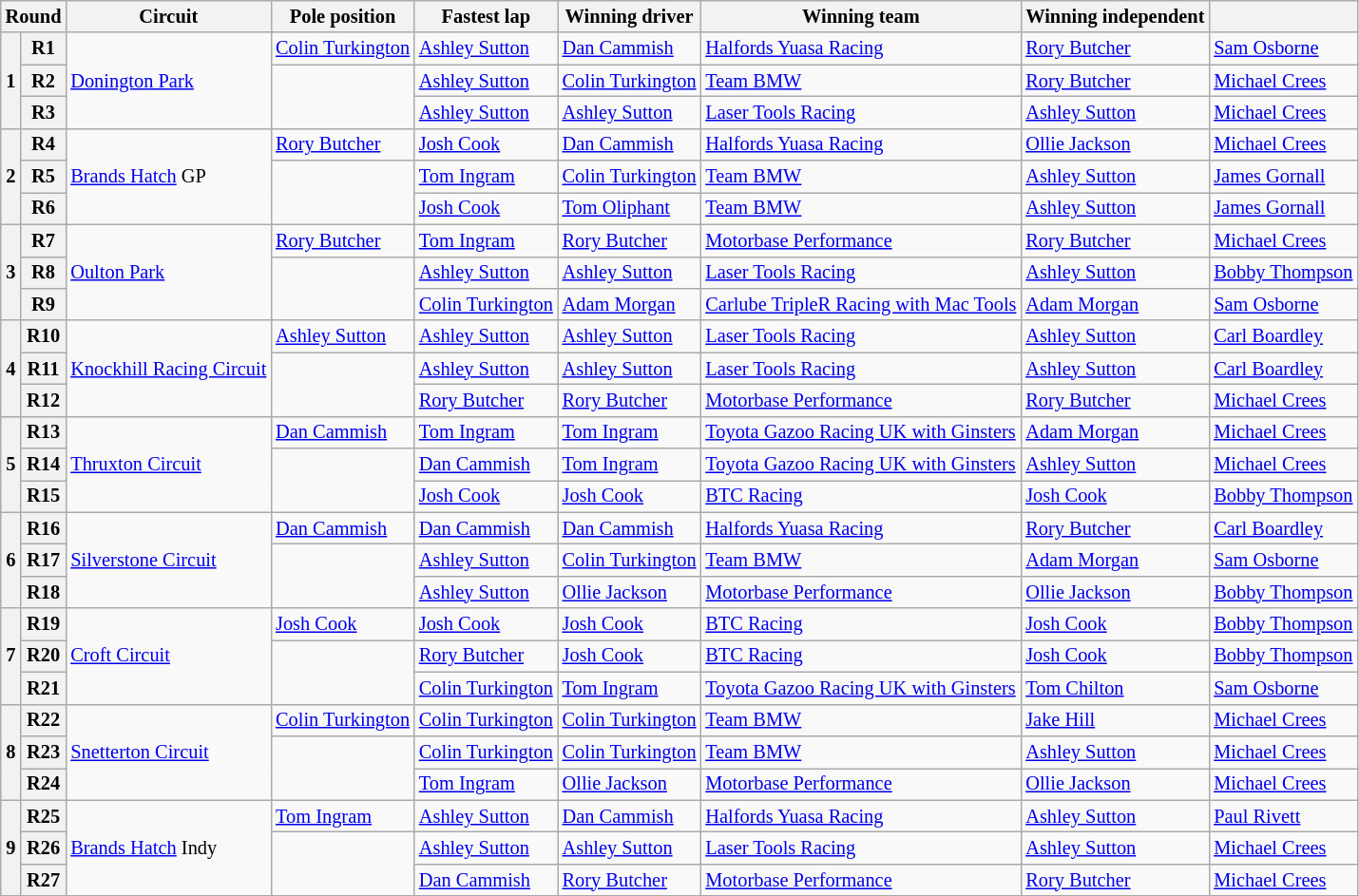<table class="wikitable" style="font-size: 85%">
<tr>
<th colspan=2>Round</th>
<th>Circuit</th>
<th>Pole position</th>
<th>Fastest lap</th>
<th>Winning driver</th>
<th>Winning team</th>
<th>Winning independent</th>
<th></th>
</tr>
<tr>
<th rowspan=3>1</th>
<th>R1</th>
<td rowspan=3><a href='#'>Donington Park</a></td>
<td><a href='#'>Colin Turkington</a></td>
<td><a href='#'>Ashley Sutton</a></td>
<td><a href='#'>Dan Cammish</a></td>
<td><a href='#'>Halfords Yuasa Racing</a></td>
<td><a href='#'>Rory Butcher</a></td>
<td><a href='#'>Sam Osborne</a></td>
</tr>
<tr>
<th>R2</th>
<td rowspan=2></td>
<td><a href='#'>Ashley Sutton</a></td>
<td><a href='#'>Colin Turkington</a></td>
<td><a href='#'>Team BMW</a></td>
<td><a href='#'>Rory Butcher</a></td>
<td><a href='#'>Michael Crees</a></td>
</tr>
<tr>
<th>R3</th>
<td><a href='#'>Ashley Sutton</a></td>
<td><a href='#'>Ashley Sutton</a></td>
<td><a href='#'>Laser Tools Racing</a></td>
<td><a href='#'>Ashley Sutton</a></td>
<td><a href='#'>Michael Crees</a></td>
</tr>
<tr>
<th rowspan=3>2</th>
<th>R4</th>
<td rowspan=3><a href='#'>Brands Hatch</a> GP</td>
<td><a href='#'>Rory Butcher</a></td>
<td><a href='#'>Josh Cook</a></td>
<td><a href='#'>Dan Cammish</a></td>
<td><a href='#'>Halfords Yuasa Racing</a></td>
<td><a href='#'>Ollie Jackson</a></td>
<td><a href='#'>Michael Crees</a></td>
</tr>
<tr>
<th>R5</th>
<td rowspan=2></td>
<td><a href='#'>Tom Ingram</a></td>
<td><a href='#'>Colin Turkington</a></td>
<td><a href='#'>Team BMW</a></td>
<td><a href='#'>Ashley Sutton</a></td>
<td><a href='#'>James Gornall</a></td>
</tr>
<tr>
<th>R6</th>
<td><a href='#'>Josh Cook</a></td>
<td><a href='#'>Tom Oliphant</a></td>
<td><a href='#'>Team BMW</a></td>
<td><a href='#'>Ashley Sutton</a></td>
<td><a href='#'>James Gornall</a></td>
</tr>
<tr>
<th rowspan=3>3</th>
<th>R7</th>
<td rowspan=3><a href='#'>Oulton Park</a></td>
<td><a href='#'>Rory Butcher</a></td>
<td><a href='#'>Tom Ingram</a></td>
<td><a href='#'>Rory Butcher</a></td>
<td><a href='#'>Motorbase Performance</a></td>
<td><a href='#'>Rory Butcher</a></td>
<td><a href='#'>Michael Crees</a></td>
</tr>
<tr>
<th>R8</th>
<td rowspan=2></td>
<td><a href='#'>Ashley Sutton</a></td>
<td><a href='#'>Ashley Sutton</a></td>
<td><a href='#'>Laser Tools Racing</a></td>
<td><a href='#'>Ashley Sutton</a></td>
<td><a href='#'>Bobby Thompson</a></td>
</tr>
<tr>
<th>R9</th>
<td><a href='#'>Colin Turkington</a></td>
<td><a href='#'>Adam Morgan</a></td>
<td><a href='#'>Carlube TripleR Racing with Mac Tools</a></td>
<td><a href='#'>Adam Morgan</a></td>
<td><a href='#'>Sam Osborne</a></td>
</tr>
<tr>
<th rowspan=3>4</th>
<th>R10</th>
<td rowspan=3><a href='#'>Knockhill Racing Circuit</a></td>
<td><a href='#'>Ashley Sutton</a></td>
<td><a href='#'>Ashley Sutton</a></td>
<td><a href='#'>Ashley Sutton</a></td>
<td><a href='#'>Laser Tools Racing</a></td>
<td><a href='#'>Ashley Sutton</a></td>
<td><a href='#'>Carl Boardley</a></td>
</tr>
<tr>
<th>R11</th>
<td rowspan=2></td>
<td><a href='#'>Ashley Sutton</a></td>
<td><a href='#'>Ashley Sutton</a></td>
<td><a href='#'>Laser Tools Racing</a></td>
<td><a href='#'>Ashley Sutton</a></td>
<td><a href='#'>Carl Boardley</a></td>
</tr>
<tr>
<th>R12</th>
<td><a href='#'>Rory Butcher</a></td>
<td><a href='#'>Rory Butcher</a></td>
<td><a href='#'>Motorbase Performance</a></td>
<td><a href='#'>Rory Butcher</a></td>
<td><a href='#'>Michael Crees</a></td>
</tr>
<tr>
<th rowspan=3>5</th>
<th>R13</th>
<td rowspan=3><a href='#'>Thruxton Circuit</a></td>
<td><a href='#'>Dan Cammish</a></td>
<td><a href='#'>Tom Ingram</a></td>
<td><a href='#'>Tom Ingram</a></td>
<td><a href='#'>Toyota Gazoo Racing UK with Ginsters</a></td>
<td><a href='#'>Adam Morgan</a></td>
<td><a href='#'>Michael Crees</a></td>
</tr>
<tr>
<th>R14</th>
<td rowspan=2></td>
<td><a href='#'>Dan Cammish</a></td>
<td><a href='#'>Tom Ingram</a></td>
<td><a href='#'>Toyota Gazoo Racing UK with Ginsters</a></td>
<td><a href='#'>Ashley Sutton</a></td>
<td><a href='#'>Michael Crees</a></td>
</tr>
<tr>
<th>R15</th>
<td><a href='#'>Josh Cook</a></td>
<td><a href='#'>Josh Cook</a></td>
<td><a href='#'>BTC Racing</a></td>
<td><a href='#'>Josh Cook</a></td>
<td><a href='#'>Bobby Thompson</a></td>
</tr>
<tr>
<th rowspan=3>6</th>
<th>R16</th>
<td rowspan=3><a href='#'>Silverstone Circuit</a></td>
<td><a href='#'>Dan Cammish</a></td>
<td><a href='#'>Dan Cammish</a></td>
<td><a href='#'>Dan Cammish</a></td>
<td><a href='#'>Halfords Yuasa Racing</a></td>
<td><a href='#'>Rory Butcher</a></td>
<td><a href='#'>Carl Boardley</a></td>
</tr>
<tr>
<th>R17</th>
<td rowspan=2></td>
<td><a href='#'>Ashley Sutton</a></td>
<td><a href='#'>Colin Turkington</a></td>
<td><a href='#'>Team BMW</a></td>
<td><a href='#'>Adam Morgan</a></td>
<td><a href='#'>Sam Osborne</a></td>
</tr>
<tr>
<th>R18</th>
<td><a href='#'>Ashley Sutton</a></td>
<td><a href='#'>Ollie Jackson</a></td>
<td><a href='#'>Motorbase Performance</a></td>
<td><a href='#'>Ollie Jackson</a></td>
<td><a href='#'>Bobby Thompson</a></td>
</tr>
<tr>
<th rowspan=3>7</th>
<th>R19</th>
<td rowspan=3><a href='#'>Croft Circuit</a></td>
<td><a href='#'>Josh Cook</a></td>
<td><a href='#'>Josh Cook</a></td>
<td><a href='#'>Josh Cook</a></td>
<td><a href='#'>BTC Racing</a></td>
<td><a href='#'>Josh Cook</a></td>
<td><a href='#'>Bobby Thompson</a></td>
</tr>
<tr>
<th>R20</th>
<td rowspan=2></td>
<td><a href='#'>Rory Butcher</a></td>
<td><a href='#'>Josh Cook</a></td>
<td><a href='#'>BTC Racing</a></td>
<td><a href='#'>Josh Cook</a></td>
<td><a href='#'>Bobby Thompson</a></td>
</tr>
<tr>
<th>R21</th>
<td><a href='#'>Colin Turkington</a></td>
<td><a href='#'>Tom Ingram</a></td>
<td><a href='#'>Toyota Gazoo Racing UK with Ginsters</a></td>
<td><a href='#'>Tom Chilton</a></td>
<td><a href='#'>Sam Osborne</a></td>
</tr>
<tr>
<th rowspan=3>8</th>
<th>R22</th>
<td rowspan=3><a href='#'>Snetterton Circuit</a></td>
<td><a href='#'>Colin Turkington</a></td>
<td><a href='#'>Colin Turkington</a></td>
<td><a href='#'>Colin Turkington</a></td>
<td><a href='#'>Team BMW</a></td>
<td><a href='#'>Jake Hill</a></td>
<td><a href='#'>Michael Crees</a></td>
</tr>
<tr>
<th>R23</th>
<td rowspan=2></td>
<td><a href='#'>Colin Turkington</a></td>
<td><a href='#'>Colin Turkington</a></td>
<td><a href='#'>Team BMW</a></td>
<td><a href='#'>Ashley Sutton</a></td>
<td><a href='#'>Michael Crees</a></td>
</tr>
<tr>
<th>R24</th>
<td><a href='#'>Tom Ingram</a></td>
<td><a href='#'>Ollie Jackson</a></td>
<td><a href='#'>Motorbase Performance</a></td>
<td><a href='#'>Ollie Jackson</a></td>
<td><a href='#'>Michael Crees</a></td>
</tr>
<tr>
<th rowspan=3>9</th>
<th>R25</th>
<td rowspan=3><a href='#'>Brands Hatch</a> Indy</td>
<td><a href='#'>Tom Ingram</a></td>
<td><a href='#'>Ashley Sutton</a></td>
<td><a href='#'>Dan Cammish</a></td>
<td><a href='#'>Halfords Yuasa Racing</a></td>
<td><a href='#'>Ashley Sutton</a></td>
<td><a href='#'>Paul Rivett</a></td>
</tr>
<tr>
<th>R26</th>
<td rowspan=2></td>
<td><a href='#'>Ashley Sutton</a></td>
<td><a href='#'>Ashley Sutton</a></td>
<td><a href='#'>Laser Tools Racing</a></td>
<td><a href='#'>Ashley Sutton</a></td>
<td><a href='#'>Michael Crees</a></td>
</tr>
<tr>
<th>R27</th>
<td><a href='#'>Dan Cammish</a></td>
<td><a href='#'>Rory Butcher</a></td>
<td><a href='#'>Motorbase Performance</a></td>
<td><a href='#'>Rory Butcher</a></td>
<td><a href='#'>Michael Crees</a></td>
</tr>
<tr>
</tr>
</table>
